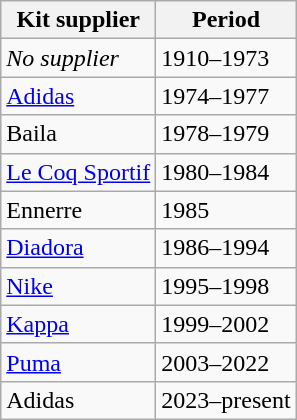<table class="wikitable">
<tr>
<th>Kit supplier</th>
<th>Period</th>
</tr>
<tr>
<td><em>No supplier</em></td>
<td>1910–1973</td>
</tr>
<tr>
<td> <a href='#'>Adidas</a></td>
<td>1974–1977</td>
</tr>
<tr>
<td> Baila</td>
<td>1978–1979</td>
</tr>
<tr>
<td> <a href='#'>Le Coq Sportif</a></td>
<td>1980–1984</td>
</tr>
<tr>
<td> Ennerre</td>
<td>1985</td>
</tr>
<tr>
<td> <a href='#'>Diadora</a></td>
<td>1986–1994</td>
</tr>
<tr>
<td> <a href='#'>Nike</a></td>
<td>1995–1998</td>
</tr>
<tr>
<td> <a href='#'>Kappa</a></td>
<td>1999–2002</td>
</tr>
<tr>
<td> <a href='#'>Puma</a></td>
<td>2003–2022</td>
</tr>
<tr>
<td> Adidas</td>
<td>2023–present</td>
</tr>
</table>
